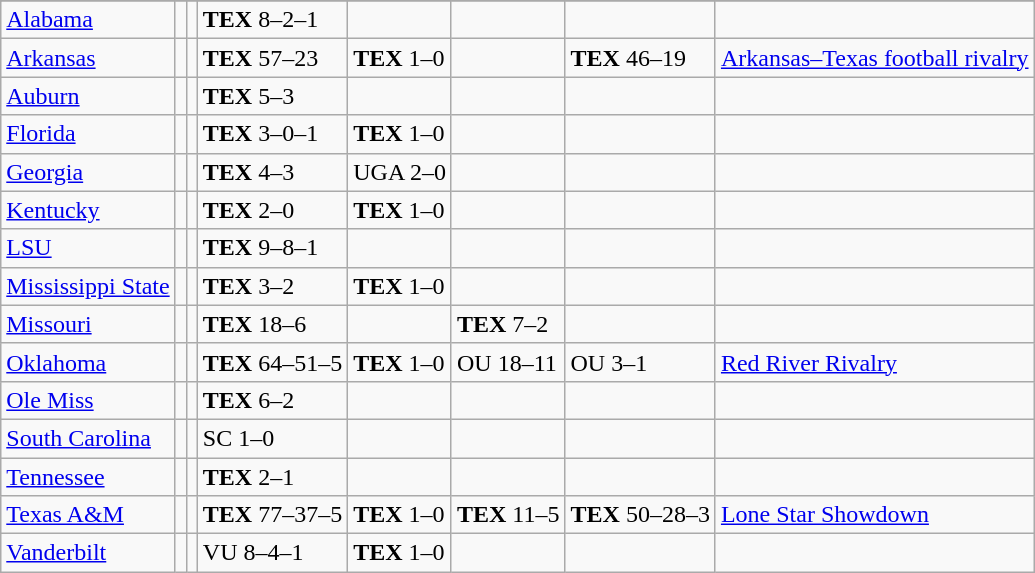<table class="wikitable">
<tr>
</tr>
<tr>
</tr>
<tr>
<td><a href='#'>Alabama</a></td>
<td></td>
<td></td>
<td><strong>TEX</strong> 8–2–1</td>
<td></td>
<td></td>
<td></td>
<td></td>
</tr>
<tr>
<td><a href='#'>Arkansas</a></td>
<td></td>
<td></td>
<td><strong>TEX</strong> 57–23</td>
<td><strong>TEX</strong> 1–0</td>
<td></td>
<td><strong>TEX</strong> 46–19</td>
<td><a href='#'>Arkansas–Texas football rivalry</a></td>
</tr>
<tr>
<td><a href='#'>Auburn</a></td>
<td></td>
<td></td>
<td><strong>TEX</strong> 5–3</td>
<td></td>
<td></td>
<td></td>
<td></td>
</tr>
<tr>
<td><a href='#'>Florida</a></td>
<td></td>
<td></td>
<td><strong>TEX</strong> 3–0–1</td>
<td><strong>TEX</strong> 1–0</td>
<td></td>
<td></td>
<td></td>
</tr>
<tr>
<td><a href='#'>Georgia</a></td>
<td></td>
<td></td>
<td><strong>TEX</strong> 4–3</td>
<td>UGA 2–0</td>
<td></td>
<td></td>
<td></td>
</tr>
<tr>
<td><a href='#'>Kentucky</a></td>
<td></td>
<td></td>
<td><strong>TEX</strong> 2–0</td>
<td><strong>TEX</strong> 1–0</td>
<td></td>
<td></td>
<td></td>
</tr>
<tr>
<td><a href='#'>LSU</a></td>
<td></td>
<td></td>
<td><strong>TEX</strong> 9–8–1</td>
<td></td>
<td></td>
<td></td>
<td></td>
</tr>
<tr>
<td><a href='#'>Mississippi State</a></td>
<td></td>
<td></td>
<td><strong>TEX</strong> 3–2</td>
<td><strong>TEX</strong> 1–0</td>
<td></td>
<td></td>
<td></td>
</tr>
<tr>
<td><a href='#'>Missouri</a></td>
<td></td>
<td></td>
<td><strong>TEX</strong> 18–6</td>
<td></td>
<td><strong>TEX</strong> 7–2</td>
<td></td>
<td></td>
</tr>
<tr>
<td><a href='#'>Oklahoma</a></td>
<td></td>
<td></td>
<td><strong>TEX</strong> 64–51–5</td>
<td><strong>TEX</strong> 1–0</td>
<td>OU 18–11</td>
<td>OU 3–1</td>
<td><a href='#'>Red River Rivalry</a></td>
</tr>
<tr>
<td><a href='#'>Ole Miss</a></td>
<td></td>
<td></td>
<td><strong>TEX</strong> 6–2</td>
<td></td>
<td></td>
<td></td>
<td></td>
</tr>
<tr>
<td><a href='#'>South Carolina</a></td>
<td></td>
<td></td>
<td>SC 1–0</td>
<td></td>
<td></td>
<td></td>
<td></td>
</tr>
<tr>
<td><a href='#'>Tennessee</a></td>
<td></td>
<td></td>
<td><strong>TEX</strong> 2–1</td>
<td></td>
<td></td>
<td></td>
<td></td>
</tr>
<tr>
<td><a href='#'>Texas A&M</a></td>
<td></td>
<td></td>
<td><strong>TEX</strong> 77–37–5</td>
<td><strong>TEX</strong> 1–0</td>
<td><strong>TEX</strong> 11–5</td>
<td><strong>TEX</strong> 50–28–3</td>
<td><a href='#'>Lone Star Showdown</a></td>
</tr>
<tr>
<td><a href='#'>Vanderbilt</a></td>
<td></td>
<td></td>
<td>VU 8–4–1</td>
<td><strong>TEX</strong> 1–0</td>
<td></td>
<td></td>
<td></td>
</tr>
</table>
